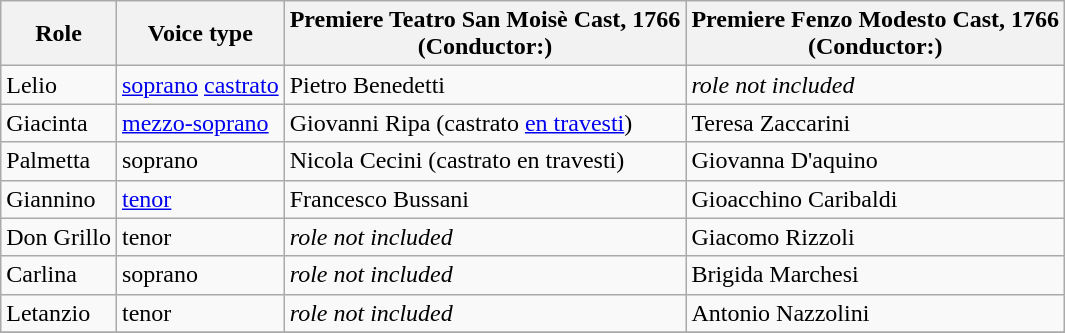<table class="wikitable">
<tr>
<th>Role</th>
<th>Voice type</th>
<th>Premiere Teatro San Moisè Cast, 1766<br>(Conductor:)</th>
<th>Premiere Fenzo Modesto Cast, 1766<br>(Conductor:)</th>
</tr>
<tr>
<td>Lelio</td>
<td><a href='#'>soprano</a> <a href='#'>castrato</a></td>
<td>Pietro Benedetti</td>
<td><em>role not included</em></td>
</tr>
<tr>
<td>Giacinta</td>
<td><a href='#'>mezzo-soprano</a></td>
<td>Giovanni Ripa (castrato <a href='#'>en travesti</a>)</td>
<td>Teresa Zaccarini</td>
</tr>
<tr>
<td>Palmetta</td>
<td>soprano</td>
<td>Nicola Cecini (castrato en travesti)</td>
<td>Giovanna D'aquino</td>
</tr>
<tr>
<td>Giannino</td>
<td><a href='#'>tenor</a></td>
<td>Francesco Bussani</td>
<td>Gioacchino Caribaldi</td>
</tr>
<tr>
<td>Don Grillo</td>
<td>tenor</td>
<td><em>role not included</em></td>
<td>Giacomo Rizzoli</td>
</tr>
<tr>
<td>Carlina</td>
<td>soprano</td>
<td><em>role not included</em></td>
<td>Brigida Marchesi</td>
</tr>
<tr>
<td>Letanzio</td>
<td>tenor</td>
<td><em>role not included</em></td>
<td>Antonio Nazzolini</td>
</tr>
<tr>
</tr>
</table>
